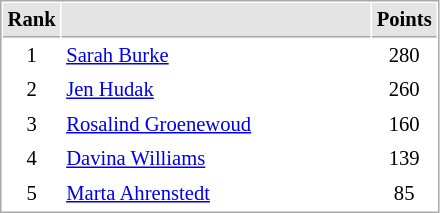<table cellspacing="1" cellpadding="3" style="border:1px solid #AAAAAA;font-size:86%">
<tr bgcolor="#E4E4E4">
<th style="border-bottom:1px solid #AAAAAA" width=10>Rank</th>
<th style="border-bottom:1px solid #AAAAAA" width=200></th>
<th style="border-bottom:1px solid #AAAAAA" width=20>Points</th>
</tr>
<tr>
<td align="center">1</td>
<td> <a href='#'>Sarah Burke</a></td>
<td align=center>280</td>
</tr>
<tr>
<td align="center">2</td>
<td> <a href='#'>Jen Hudak</a></td>
<td align=center>260</td>
</tr>
<tr>
<td align="center">3</td>
<td> <a href='#'>Rosalind Groenewoud</a></td>
<td align=center>160</td>
</tr>
<tr>
<td align="center">4</td>
<td> <a href='#'>Davina Williams</a></td>
<td align=center>139</td>
</tr>
<tr>
<td align="center">5</td>
<td> <a href='#'>Marta Ahrenstedt</a></td>
<td align=center>85</td>
</tr>
</table>
